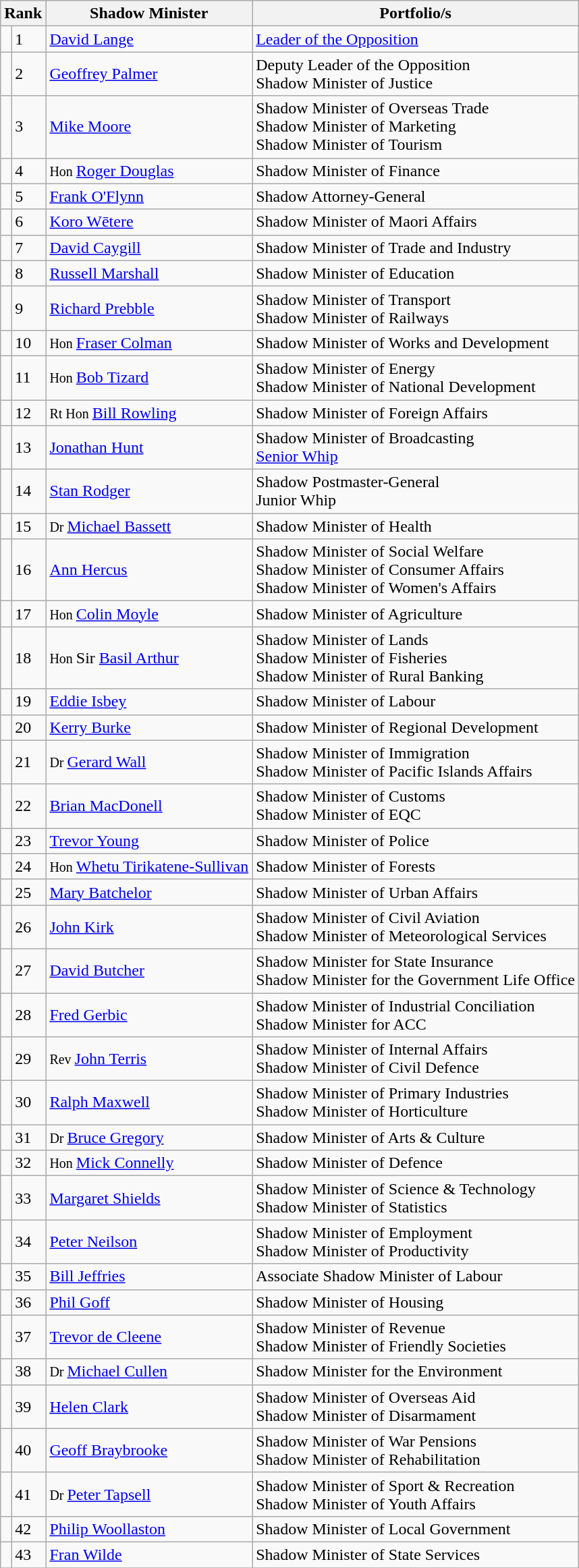<table class="wikitable">
<tr>
<th colspan="2">Rank</th>
<th>Shadow Minister</th>
<th>Portfolio/s</th>
</tr>
<tr>
<td bgcolor=></td>
<td>1</td>
<td><a href='#'>David Lange</a></td>
<td><a href='#'>Leader of the Opposition</a></td>
</tr>
<tr>
<td bgcolor=></td>
<td>2</td>
<td><a href='#'>Geoffrey Palmer</a></td>
<td>Deputy Leader of the Opposition<br>Shadow Minister of Justice</td>
</tr>
<tr>
<td bgcolor=></td>
<td>3</td>
<td><a href='#'>Mike Moore</a></td>
<td>Shadow Minister of Overseas Trade<br>Shadow Minister of Marketing<br>Shadow Minister of Tourism</td>
</tr>
<tr>
<td bgcolor=></td>
<td>4</td>
<td><small>Hon </small><a href='#'>Roger Douglas</a></td>
<td>Shadow Minister of Finance</td>
</tr>
<tr>
<td bgcolor=></td>
<td>5</td>
<td><a href='#'>Frank O'Flynn</a></td>
<td>Shadow Attorney-General</td>
</tr>
<tr>
<td bgcolor=></td>
<td>6</td>
<td><a href='#'>Koro Wētere</a></td>
<td>Shadow Minister of Maori Affairs</td>
</tr>
<tr>
<td bgcolor=></td>
<td>7</td>
<td><a href='#'>David Caygill</a></td>
<td>Shadow Minister of Trade and Industry</td>
</tr>
<tr>
<td bgcolor=></td>
<td>8</td>
<td><a href='#'>Russell Marshall</a></td>
<td>Shadow Minister of Education</td>
</tr>
<tr>
<td bgcolor=></td>
<td>9</td>
<td><a href='#'>Richard Prebble</a></td>
<td>Shadow Minister of Transport<br>Shadow Minister of Railways</td>
</tr>
<tr>
<td bgcolor=></td>
<td>10</td>
<td><small>Hon </small><a href='#'>Fraser Colman</a></td>
<td>Shadow Minister of Works and Development</td>
</tr>
<tr>
<td bgcolor=></td>
<td>11</td>
<td><small>Hon </small><a href='#'>Bob Tizard</a></td>
<td>Shadow Minister of Energy<br>Shadow Minister of National Development</td>
</tr>
<tr>
<td bgcolor=></td>
<td>12</td>
<td><small>Rt Hon </small><a href='#'>Bill Rowling</a></td>
<td>Shadow Minister of Foreign Affairs</td>
</tr>
<tr>
<td bgcolor=></td>
<td>13</td>
<td><a href='#'>Jonathan Hunt</a></td>
<td>Shadow Minister of Broadcasting<br><a href='#'>Senior Whip</a></td>
</tr>
<tr>
<td bgcolor=></td>
<td>14</td>
<td><a href='#'>Stan Rodger</a></td>
<td>Shadow Postmaster-General<br>Junior Whip</td>
</tr>
<tr>
<td bgcolor=></td>
<td>15</td>
<td><small>Dr </small><a href='#'>Michael Bassett</a></td>
<td>Shadow Minister of Health</td>
</tr>
<tr>
<td bgcolor=></td>
<td>16</td>
<td><a href='#'>Ann Hercus</a></td>
<td>Shadow Minister of Social Welfare<br>Shadow Minister of Consumer Affairs<br>Shadow Minister of Women's Affairs</td>
</tr>
<tr>
<td bgcolor=></td>
<td>17</td>
<td><small>Hon </small><a href='#'>Colin Moyle</a></td>
<td>Shadow Minister of Agriculture</td>
</tr>
<tr>
<td bgcolor=></td>
<td>18</td>
<td><small>Hon </small>Sir <a href='#'>Basil Arthur</a></td>
<td>Shadow Minister of Lands<br>Shadow Minister of Fisheries<br>Shadow Minister of Rural Banking</td>
</tr>
<tr>
<td bgcolor=></td>
<td>19</td>
<td><a href='#'>Eddie Isbey</a></td>
<td>Shadow Minister of Labour</td>
</tr>
<tr>
<td bgcolor=></td>
<td>20</td>
<td><a href='#'>Kerry Burke</a></td>
<td>Shadow Minister of Regional Development</td>
</tr>
<tr>
<td bgcolor=></td>
<td>21</td>
<td><small>Dr </small><a href='#'>Gerard Wall</a></td>
<td>Shadow Minister of Immigration<br>Shadow Minister of Pacific Islands Affairs</td>
</tr>
<tr>
<td bgcolor=></td>
<td>22</td>
<td><a href='#'>Brian MacDonell</a></td>
<td>Shadow Minister of Customs<br>Shadow Minister of EQC</td>
</tr>
<tr>
<td bgcolor=></td>
<td>23</td>
<td><a href='#'>Trevor Young</a></td>
<td>Shadow Minister of Police</td>
</tr>
<tr>
<td bgcolor=></td>
<td>24</td>
<td><small>Hon </small><a href='#'>Whetu Tirikatene-Sullivan</a></td>
<td>Shadow Minister of Forests</td>
</tr>
<tr>
<td bgcolor=></td>
<td>25</td>
<td><a href='#'>Mary Batchelor</a></td>
<td>Shadow Minister of Urban Affairs</td>
</tr>
<tr>
<td bgcolor=></td>
<td>26</td>
<td><a href='#'>John Kirk</a></td>
<td>Shadow Minister of Civil Aviation<br>Shadow Minister of Meteorological Services</td>
</tr>
<tr>
<td bgcolor=></td>
<td>27</td>
<td><a href='#'>David Butcher</a></td>
<td>Shadow Minister for State Insurance<br>Shadow Minister for the Government Life Office</td>
</tr>
<tr>
<td bgcolor=></td>
<td>28</td>
<td><a href='#'>Fred Gerbic</a></td>
<td>Shadow Minister of Industrial Conciliation<br>Shadow Minister for ACC</td>
</tr>
<tr>
<td bgcolor=></td>
<td>29</td>
<td><small>Rev </small><a href='#'>John Terris</a></td>
<td>Shadow Minister of Internal Affairs<br>Shadow Minister of Civil Defence</td>
</tr>
<tr>
<td bgcolor=></td>
<td>30</td>
<td><a href='#'>Ralph Maxwell</a></td>
<td>Shadow Minister of Primary Industries<br>Shadow Minister of Horticulture</td>
</tr>
<tr>
<td bgcolor=></td>
<td>31</td>
<td><small>Dr </small><a href='#'>Bruce Gregory</a></td>
<td>Shadow Minister of Arts & Culture</td>
</tr>
<tr>
<td bgcolor=></td>
<td>32</td>
<td><small>Hon </small><a href='#'>Mick Connelly</a></td>
<td>Shadow Minister of Defence</td>
</tr>
<tr>
<td bgcolor=></td>
<td>33</td>
<td><a href='#'>Margaret Shields</a></td>
<td>Shadow Minister of Science & Technology<br>Shadow Minister of Statistics</td>
</tr>
<tr>
<td bgcolor=></td>
<td>34</td>
<td><a href='#'>Peter Neilson</a></td>
<td>Shadow Minister of Employment<br>Shadow Minister of Productivity</td>
</tr>
<tr>
<td bgcolor=></td>
<td>35</td>
<td><a href='#'>Bill Jeffries</a></td>
<td>Associate Shadow Minister of Labour</td>
</tr>
<tr>
<td bgcolor=></td>
<td>36</td>
<td><a href='#'>Phil Goff</a></td>
<td>Shadow Minister of Housing</td>
</tr>
<tr>
<td bgcolor=></td>
<td>37</td>
<td><a href='#'>Trevor de Cleene</a></td>
<td>Shadow Minister of Revenue<br>Shadow Minister of Friendly Societies</td>
</tr>
<tr>
<td bgcolor=></td>
<td>38</td>
<td><small>Dr </small><a href='#'>Michael Cullen</a></td>
<td>Shadow Minister for the Environment</td>
</tr>
<tr>
<td bgcolor=></td>
<td>39</td>
<td><a href='#'>Helen Clark</a></td>
<td>Shadow Minister of Overseas Aid<br>Shadow Minister of Disarmament</td>
</tr>
<tr>
<td bgcolor=></td>
<td>40</td>
<td><a href='#'>Geoff Braybrooke</a></td>
<td>Shadow Minister of War Pensions<br>Shadow Minister of Rehabilitation</td>
</tr>
<tr>
<td bgcolor=></td>
<td>41</td>
<td><small>Dr </small><a href='#'>Peter Tapsell</a></td>
<td>Shadow Minister of Sport & Recreation<br>Shadow Minister of Youth Affairs</td>
</tr>
<tr>
<td bgcolor=></td>
<td>42</td>
<td><a href='#'>Philip Woollaston</a></td>
<td>Shadow Minister of Local Government</td>
</tr>
<tr>
<td bgcolor=></td>
<td>43</td>
<td><a href='#'>Fran Wilde</a></td>
<td>Shadow Minister of State Services</td>
</tr>
<tr>
</tr>
</table>
